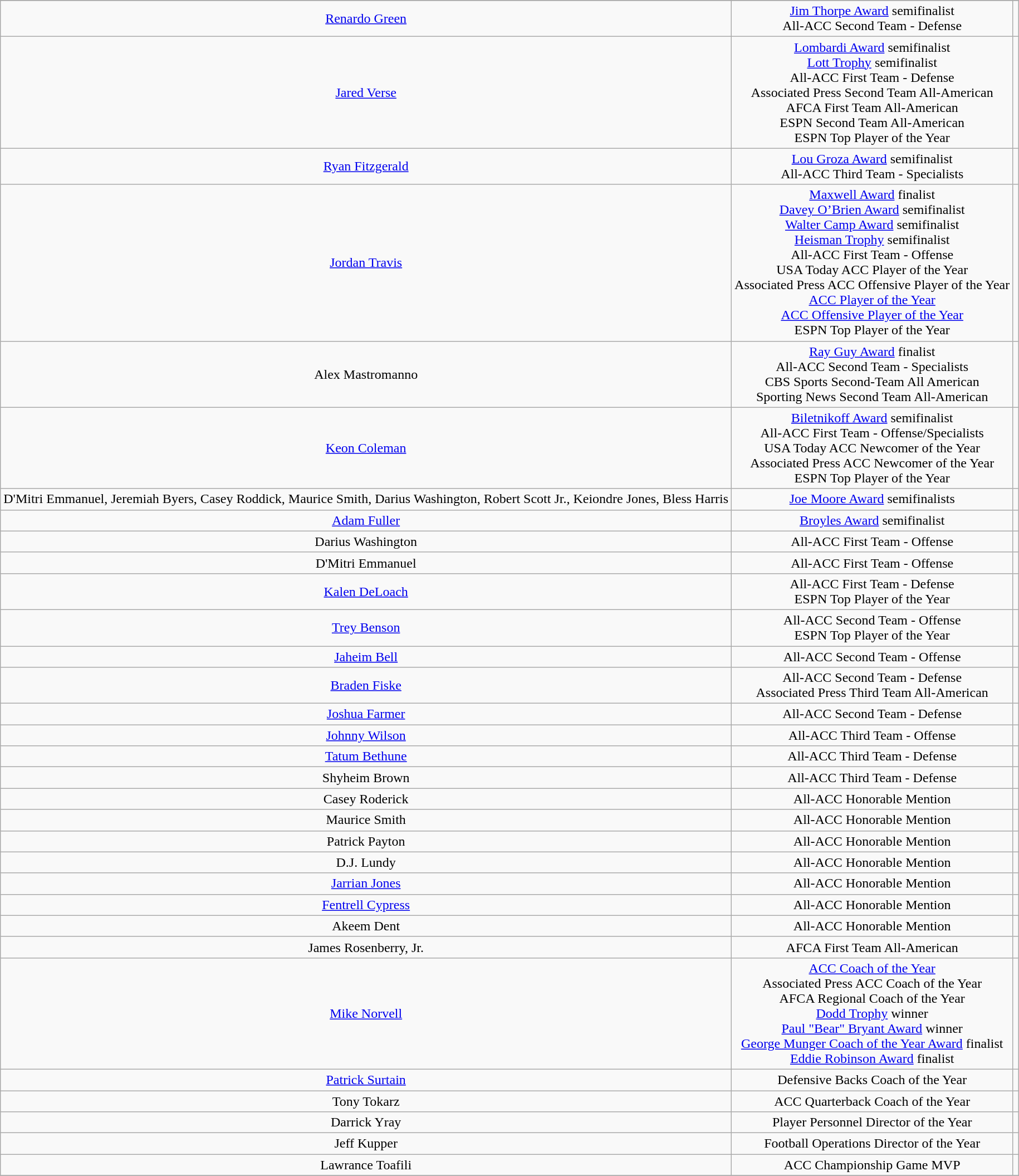<table class="wikitable sortable sortable" style="text-align: center">
<tr align=center>
</tr>
<tr>
<td><a href='#'>Renardo Green</a></td>
<td><a href='#'>Jim Thorpe Award</a> semifinalist<br>All-ACC Second Team - Defense</td>
<td></td>
</tr>
<tr>
<td><a href='#'>Jared Verse</a></td>
<td><a href='#'>Lombardi Award</a> semifinalist<br><a href='#'>Lott Trophy</a> semifinalist <br>All-ACC First Team - Defense<br>Associated Press Second Team All-American<br>AFCA First Team All-American<br>ESPN Second Team All-American<br>ESPN Top Player of the Year</td>
<td><br></td>
</tr>
<tr>
<td><a href='#'>Ryan Fitzgerald</a></td>
<td><a href='#'>Lou Groza Award</a> semifinalist<br>All-ACC Third Team - Specialists</td>
<td></td>
</tr>
<tr>
<td><a href='#'>Jordan Travis</a></td>
<td><a href='#'>Maxwell Award</a> finalist<br><a href='#'>Davey O’Brien Award</a> semifinalist<br><a href='#'>Walter Camp Award</a> semifinalist<br><a href='#'>Heisman Trophy</a> semifinalist<br>All-ACC First Team - Offense<br>USA Today ACC Player of the Year<br>Associated Press ACC Offensive Player of the Year<br><a href='#'>ACC Player of the Year</a><br><a href='#'>ACC Offensive Player of the Year</a><br>ESPN Top Player of the Year</td>
<td></td>
</tr>
<tr>
<td>Alex Mastromanno</td>
<td><a href='#'>Ray Guy Award</a> finalist<br>All-ACC Second Team - Specialists<br>CBS Sports Second-Team All American<br>Sporting News Second Team All-American</td>
<td></td>
</tr>
<tr>
<td><a href='#'>Keon Coleman</a></td>
<td><a href='#'>Biletnikoff Award</a> semifinalist<br>All-ACC First Team - Offense/Specialists<br>USA Today ACC Newcomer of the Year<br>Associated Press ACC Newcomer of the Year<br>ESPN Top Player of the Year</td>
<td></td>
</tr>
<tr>
<td>D'Mitri Emmanuel, Jeremiah Byers, Casey Roddick, Maurice Smith, Darius Washington, Robert Scott Jr., Keiondre Jones, Bless Harris</td>
<td><a href='#'>Joe Moore Award</a> semifinalists</td>
<td></td>
</tr>
<tr>
<td><a href='#'>Adam Fuller</a></td>
<td><a href='#'>Broyles Award</a> semifinalist</td>
<td></td>
</tr>
<tr>
<td>Darius Washington</td>
<td>All-ACC First Team - Offense</td>
<td></td>
</tr>
<tr>
<td>D'Mitri Emmanuel</td>
<td>All-ACC First Team - Offense</td>
<td></td>
</tr>
<tr>
<td><a href='#'>Kalen DeLoach</a></td>
<td>All-ACC First Team - Defense<br>ESPN Top Player of the Year</td>
<td></td>
</tr>
<tr>
<td><a href='#'>Trey Benson</a></td>
<td>All-ACC Second Team - Offense<br>ESPN Top Player of the Year</td>
<td></td>
</tr>
<tr>
<td><a href='#'>Jaheim Bell</a></td>
<td>All-ACC Second Team - Offense</td>
<td></td>
</tr>
<tr>
<td><a href='#'>Braden Fiske</a></td>
<td>All-ACC Second Team - Defense<br>Associated Press Third Team All-American</td>
<td></td>
</tr>
<tr>
<td><a href='#'>Joshua Farmer</a></td>
<td>All-ACC Second Team - Defense</td>
<td></td>
</tr>
<tr>
<td><a href='#'>Johnny Wilson</a></td>
<td>All-ACC Third Team - Offense</td>
<td></td>
</tr>
<tr>
<td><a href='#'>Tatum Bethune</a></td>
<td>All-ACC Third Team - Defense</td>
<td></td>
</tr>
<tr>
<td>Shyheim Brown</td>
<td>All-ACC Third Team - Defense</td>
<td></td>
</tr>
<tr>
<td>Casey Roderick</td>
<td>All-ACC Honorable Mention</td>
<td></td>
</tr>
<tr>
<td>Maurice Smith</td>
<td>All-ACC Honorable Mention</td>
<td></td>
</tr>
<tr>
<td>Patrick Payton</td>
<td>All-ACC Honorable Mention</td>
<td></td>
</tr>
<tr>
<td>D.J. Lundy</td>
<td>All-ACC Honorable Mention</td>
<td></td>
</tr>
<tr>
<td><a href='#'>Jarrian Jones</a></td>
<td>All-ACC Honorable Mention</td>
<td></td>
</tr>
<tr>
<td><a href='#'>Fentrell Cypress</a></td>
<td>All-ACC Honorable Mention</td>
<td></td>
</tr>
<tr>
<td>Akeem Dent</td>
<td>All-ACC Honorable Mention</td>
<td></td>
</tr>
<tr>
<td>James Rosenberry, Jr.</td>
<td>AFCA First Team All-American</td>
<td></td>
</tr>
<tr>
<td><a href='#'>Mike Norvell</a></td>
<td><a href='#'>ACC Coach of the Year</a><br>Associated Press ACC Coach of the Year<br>AFCA Regional Coach of the Year<br><a href='#'>Dodd Trophy</a> winner<br><a href='#'>Paul "Bear" Bryant Award</a> winner<br><a href='#'>George Munger Coach of the Year Award</a> finalist<br><a href='#'>Eddie Robinson Award</a> finalist</td>
<td></td>
</tr>
<tr>
<td><a href='#'>Patrick Surtain</a></td>
<td>Defensive Backs Coach of the Year</td>
<td></td>
</tr>
<tr>
<td>Tony Tokarz</td>
<td>ACC Quarterback Coach of the Year</td>
<td></td>
</tr>
<tr>
<td>Darrick Yray</td>
<td>Player Personnel Director of the Year</td>
<td></td>
</tr>
<tr>
<td>Jeff Kupper</td>
<td>Football Operations Director of the Year</td>
<td></td>
</tr>
<tr>
<td>Lawrance Toafili</td>
<td>ACC Championship Game MVP</td>
<td></td>
</tr>
<tr>
</tr>
</table>
